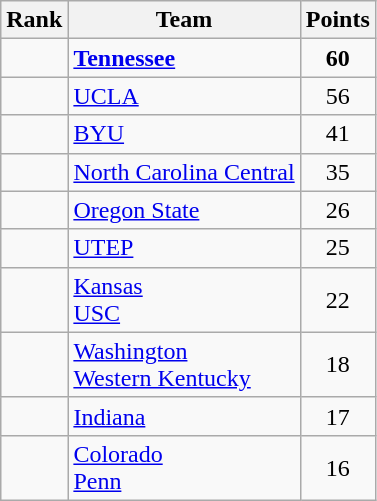<table class="wikitable sortable" style="text-align:center">
<tr>
<th>Rank</th>
<th>Team</th>
<th>Points</th>
</tr>
<tr>
<td></td>
<td align="left"><strong><a href='#'>Tennessee</a></strong></td>
<td><strong>60</strong></td>
</tr>
<tr>
<td></td>
<td align="left"><a href='#'>UCLA</a></td>
<td>56</td>
</tr>
<tr>
<td></td>
<td align="left"><a href='#'>BYU</a></td>
<td>41</td>
</tr>
<tr>
<td></td>
<td align="left"><a href='#'>North Carolina Central</a></td>
<td>35</td>
</tr>
<tr>
<td></td>
<td align="left"><a href='#'>Oregon State</a></td>
<td>26</td>
</tr>
<tr>
<td></td>
<td align="left"><a href='#'>UTEP</a></td>
<td>25</td>
</tr>
<tr>
<td></td>
<td align="left"><a href='#'>Kansas</a><br><a href='#'>USC</a></td>
<td>22</td>
</tr>
<tr>
<td></td>
<td align="left"><a href='#'>Washington</a><br><a href='#'>Western Kentucky</a></td>
<td>18</td>
</tr>
<tr>
<td></td>
<td align="left"><a href='#'>Indiana</a></td>
<td>17</td>
</tr>
<tr>
<td></td>
<td align="left"><a href='#'>Colorado</a><br><a href='#'>Penn</a></td>
<td>16</td>
</tr>
</table>
